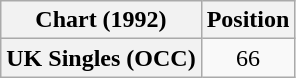<table class="wikitable plainrowheaders" style="text-align:center">
<tr>
<th>Chart (1992)</th>
<th>Position</th>
</tr>
<tr>
<th scope="row">UK Singles (OCC)</th>
<td>66</td>
</tr>
</table>
